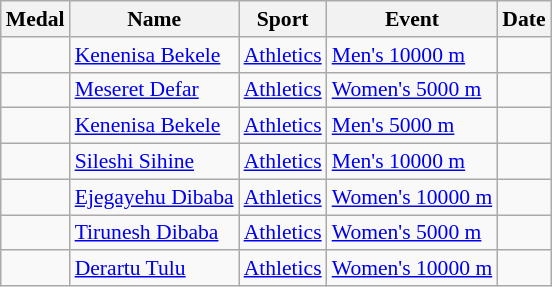<table class="wikitable sortable" style="font-size:90%">
<tr>
<th>Medal</th>
<th>Name</th>
<th>Sport</th>
<th>Event</th>
<th>Date</th>
</tr>
<tr>
<td></td>
<td><a href='#'>Kenenisa Bekele</a></td>
<td><a href='#'>Athletics</a></td>
<td><a href='#'>Men's 10000 m</a></td>
<td></td>
</tr>
<tr>
<td></td>
<td><a href='#'>Meseret Defar</a></td>
<td><a href='#'>Athletics</a></td>
<td><a href='#'>Women's 5000 m</a></td>
<td></td>
</tr>
<tr>
<td></td>
<td><a href='#'>Kenenisa Bekele</a></td>
<td><a href='#'>Athletics</a></td>
<td><a href='#'>Men's 5000 m</a></td>
<td></td>
</tr>
<tr>
<td></td>
<td><a href='#'>Sileshi Sihine</a></td>
<td><a href='#'>Athletics</a></td>
<td><a href='#'>Men's 10000 m</a></td>
<td></td>
</tr>
<tr>
<td></td>
<td><a href='#'>Ejegayehu Dibaba</a></td>
<td><a href='#'>Athletics</a></td>
<td><a href='#'>Women's 10000 m</a></td>
<td></td>
</tr>
<tr>
<td></td>
<td><a href='#'>Tirunesh Dibaba</a></td>
<td><a href='#'>Athletics</a></td>
<td><a href='#'>Women's 5000 m</a></td>
<td></td>
</tr>
<tr>
<td></td>
<td><a href='#'>Derartu Tulu</a></td>
<td><a href='#'>Athletics</a></td>
<td><a href='#'>Women's 10000 m</a></td>
<td></td>
</tr>
</table>
